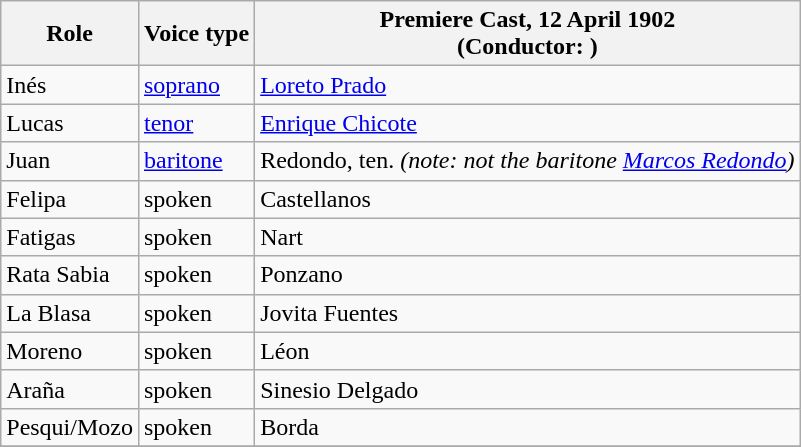<table class="wikitable">
<tr>
<th>Role</th>
<th>Voice type</th>
<th>Premiere Cast, 12 April 1902<br>(Conductor: )</th>
</tr>
<tr>
<td>Inés</td>
<td><a href='#'>soprano</a></td>
<td><a href='#'>Loreto Prado</a></td>
</tr>
<tr>
<td>Lucas</td>
<td><a href='#'>tenor</a></td>
<td><a href='#'>Enrique Chicote</a></td>
</tr>
<tr>
<td>Juan</td>
<td><a href='#'>baritone</a></td>
<td>Redondo, ten. <em>(note: not the baritone <a href='#'>Marcos Redondo</a>)</em></td>
</tr>
<tr>
<td>Felipa</td>
<td>spoken</td>
<td>Castellanos</td>
</tr>
<tr>
<td>Fatigas</td>
<td>spoken</td>
<td>Nart</td>
</tr>
<tr>
<td>Rata Sabia</td>
<td>spoken</td>
<td>Ponzano</td>
</tr>
<tr>
<td>La Blasa</td>
<td>spoken</td>
<td>Jovita Fuentes</td>
</tr>
<tr>
<td>Moreno</td>
<td>spoken</td>
<td>Léon</td>
</tr>
<tr>
<td>Araña</td>
<td>spoken</td>
<td>Sinesio Delgado</td>
</tr>
<tr>
<td>Pesqui/Mozo</td>
<td>spoken</td>
<td>Borda</td>
</tr>
<tr>
</tr>
</table>
